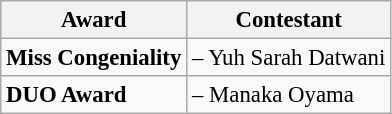<table class="wikitable unsortable" style="font-size:95%;">
<tr>
<th>Award</th>
<th>Contestant</th>
</tr>
<tr>
<td><strong>Miss Congeniality</strong></td>
<td><strong></strong> – Yuh Sarah Datwani</td>
</tr>
<tr>
<td><strong>DUO Award</strong></td>
<td><strong></strong> – Manaka Oyama</td>
</tr>
</table>
